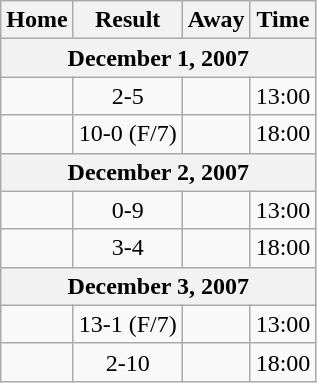<table class=wikitable>
<tr>
<th>Home</th>
<th>Result</th>
<th>Away</th>
<th>Time</th>
</tr>
<tr>
<th colspan=4>December 1, 2007</th>
</tr>
<tr>
<td></td>
<td align=center>2-5</td>
<td><strong></strong></td>
<td>13:00</td>
</tr>
<tr>
<td><strong></strong></td>
<td align=center>10-0 (F/7)</td>
<td></td>
<td>18:00</td>
</tr>
<tr>
<th colspan=4>December 2, 2007</th>
</tr>
<tr>
<td></td>
<td align=center>0-9</td>
<td><strong></strong></td>
<td>13:00</td>
</tr>
<tr>
<td></td>
<td align=center>3-4</td>
<td><strong></strong></td>
<td>18:00</td>
</tr>
<tr>
<th colspan=4>December 3, 2007</th>
</tr>
<tr>
<td><strong></strong></td>
<td align=center>13-1 (F/7)</td>
<td></td>
<td>13:00</td>
</tr>
<tr>
<td></td>
<td align=center>2-10</td>
<td><strong></strong></td>
<td>18:00</td>
</tr>
</table>
